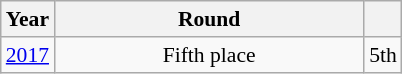<table class="wikitable" style="text-align: center; font-size:90%">
<tr>
<th>Year</th>
<th style="width:200px">Round</th>
<th></th>
</tr>
<tr>
<td><a href='#'>2017</a></td>
<td>Fifth place</td>
<td>5th</td>
</tr>
</table>
